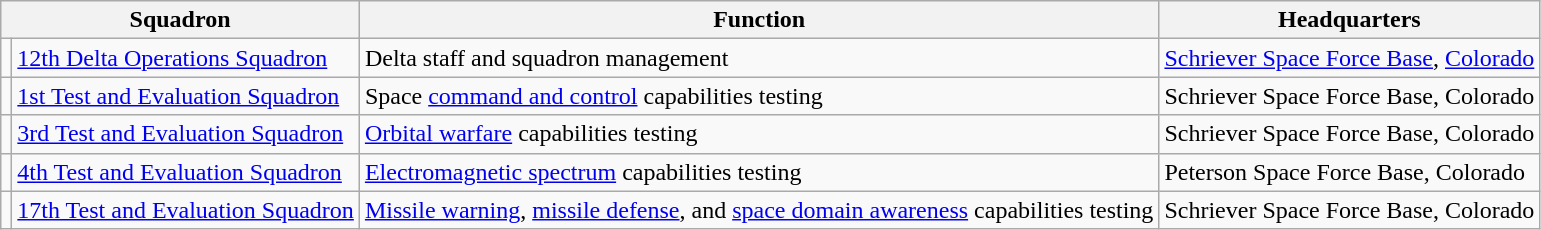<table class="wikitable">
<tr>
<th colspan=2>Squadron</th>
<th>Function</th>
<th>Headquarters</th>
</tr>
<tr>
<td></td>
<td><a href='#'>12th Delta Operations Squadron</a></td>
<td>Delta staff and squadron management</td>
<td><a href='#'>Schriever Space Force Base</a>, <a href='#'>Colorado</a></td>
</tr>
<tr>
<td></td>
<td><a href='#'>1st Test and Evaluation Squadron</a></td>
<td>Space <a href='#'>command and control</a> capabilities testing</td>
<td>Schriever Space Force Base, Colorado</td>
</tr>
<tr>
<td></td>
<td><a href='#'>3rd Test and Evaluation Squadron</a></td>
<td><a href='#'>Orbital warfare</a> capabilities testing</td>
<td>Schriever Space Force Base, Colorado</td>
</tr>
<tr>
<td></td>
<td><a href='#'>4th Test and Evaluation Squadron</a></td>
<td><a href='#'>Electromagnetic spectrum</a> capabilities testing</td>
<td>Peterson Space Force Base, Colorado</td>
</tr>
<tr>
<td></td>
<td><a href='#'>17th Test and Evaluation Squadron</a></td>
<td><a href='#'>Missile warning</a>, <a href='#'>missile defense</a>, and <a href='#'>space domain awareness</a> capabilities testing</td>
<td>Schriever Space Force Base, Colorado</td>
</tr>
</table>
